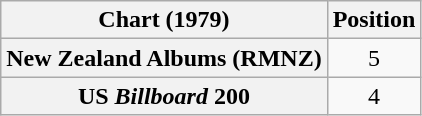<table class="wikitable plainrowheaders" style="text-align:center">
<tr>
<th scope="col">Chart (1979)</th>
<th scope="col">Position</th>
</tr>
<tr>
<th scope="row">New Zealand Albums (RMNZ)</th>
<td>5</td>
</tr>
<tr>
<th scope="row">US <em>Billboard</em> 200</th>
<td>4</td>
</tr>
</table>
